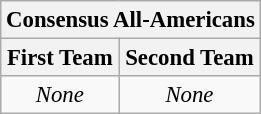<table class="wikitable" style="font-size: 95%; text-align: center;">
<tr>
<th Colspan=2>Consensus All-Americans</th>
</tr>
<tr>
<th>First Team</th>
<th>Second Team</th>
</tr>
<tr>
<td><em>None</em></td>
<td><em>None</em></td>
</tr>
</table>
